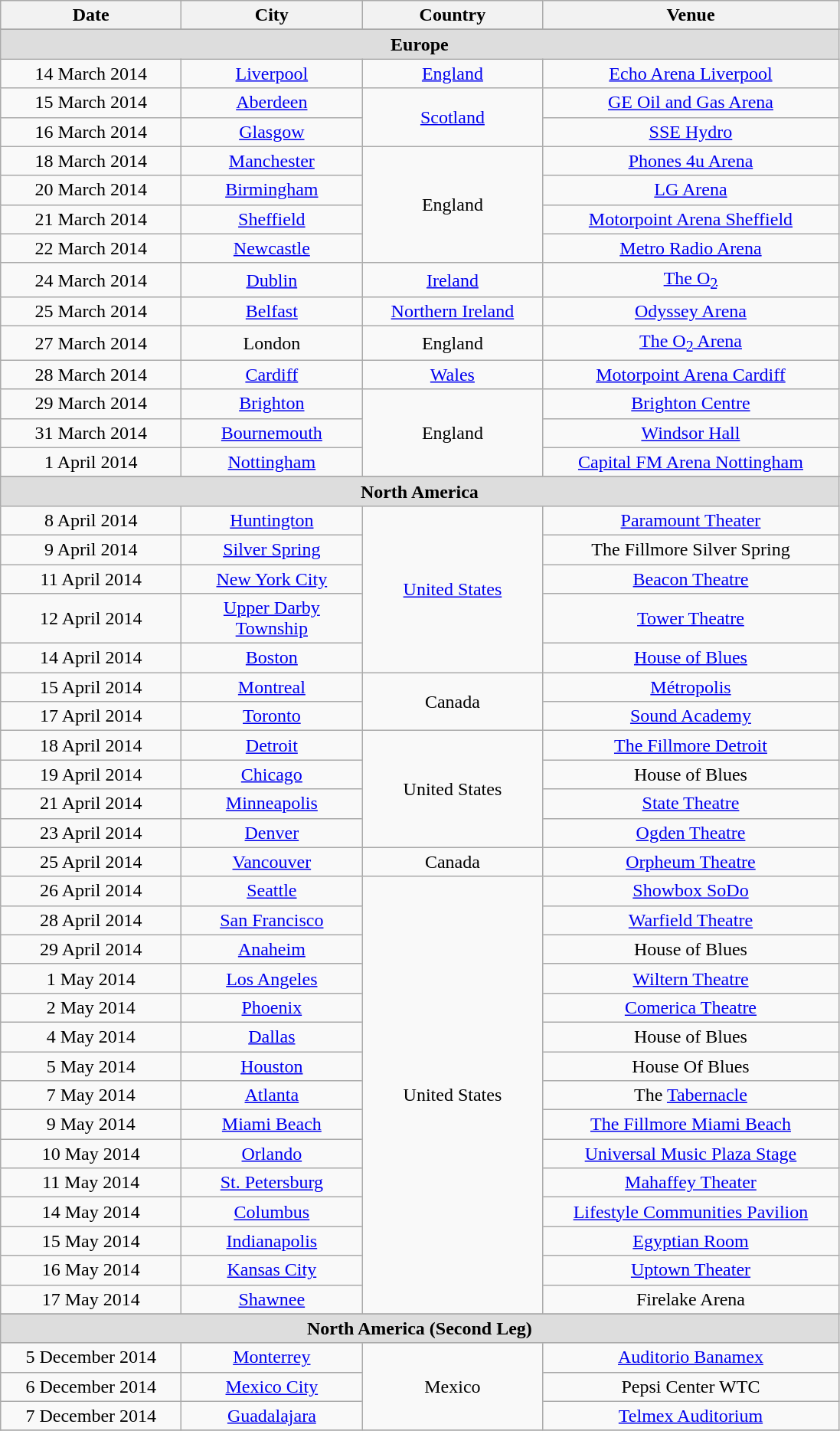<table class="wikitable" style="text-align:center;">
<tr>
<th style="width:150px;">Date</th>
<th style="width:150px;">City</th>
<th style="width:150px;">Country</th>
<th style="width:250px;">Venue</th>
</tr>
<tr>
</tr>
<tr style="background:#ddd;">
<td colspan="4" style="text-align:center;"><strong>Europe</strong></td>
</tr>
<tr>
<td>14 March 2014</td>
<td><a href='#'>Liverpool</a></td>
<td><a href='#'>England</a></td>
<td><a href='#'>Echo Arena Liverpool</a></td>
</tr>
<tr>
<td>15 March 2014</td>
<td><a href='#'>Aberdeen</a></td>
<td rowspan="2"><a href='#'>Scotland</a></td>
<td><a href='#'>GE Oil and Gas Arena</a></td>
</tr>
<tr>
<td>16 March 2014</td>
<td><a href='#'>Glasgow</a></td>
<td><a href='#'>SSE Hydro</a></td>
</tr>
<tr>
<td>18 March 2014</td>
<td><a href='#'>Manchester</a></td>
<td rowspan="4">England</td>
<td><a href='#'>Phones 4u Arena</a></td>
</tr>
<tr>
<td>20 March 2014</td>
<td><a href='#'>Birmingham</a></td>
<td><a href='#'>LG Arena</a></td>
</tr>
<tr>
<td>21 March 2014</td>
<td><a href='#'>Sheffield</a></td>
<td><a href='#'>Motorpoint Arena Sheffield</a></td>
</tr>
<tr>
<td>22 March 2014</td>
<td><a href='#'>Newcastle</a></td>
<td><a href='#'>Metro Radio Arena</a></td>
</tr>
<tr>
<td>24 March 2014</td>
<td><a href='#'>Dublin</a></td>
<td><a href='#'>Ireland</a></td>
<td><a href='#'>The O<sub>2</sub></a></td>
</tr>
<tr>
<td>25 March 2014</td>
<td><a href='#'>Belfast</a></td>
<td><a href='#'>Northern Ireland</a></td>
<td><a href='#'>Odyssey Arena</a></td>
</tr>
<tr>
<td>27 March 2014</td>
<td>London</td>
<td>England</td>
<td><a href='#'>The O<sub>2</sub> Arena</a></td>
</tr>
<tr>
<td>28 March 2014</td>
<td><a href='#'>Cardiff</a></td>
<td><a href='#'>Wales</a></td>
<td><a href='#'>Motorpoint Arena Cardiff</a></td>
</tr>
<tr>
<td>29 March 2014</td>
<td><a href='#'>Brighton</a></td>
<td rowspan="3">England</td>
<td><a href='#'>Brighton Centre</a></td>
</tr>
<tr>
<td>31 March 2014</td>
<td><a href='#'>Bournemouth</a></td>
<td><a href='#'>Windsor Hall</a></td>
</tr>
<tr>
<td>1 April 2014</td>
<td><a href='#'>Nottingham</a></td>
<td><a href='#'>Capital FM Arena Nottingham</a></td>
</tr>
<tr>
</tr>
<tr style="background:#ddd;">
<td colspan="4" style="text-align:center;"><strong>North America</strong></td>
</tr>
<tr>
<td>8 April 2014</td>
<td><a href='#'>Huntington</a></td>
<td rowspan="5"><a href='#'>United States</a></td>
<td><a href='#'>Paramount Theater</a></td>
</tr>
<tr>
<td>9 April 2014</td>
<td><a href='#'>Silver Spring</a></td>
<td>The Fillmore Silver Spring</td>
</tr>
<tr>
<td>11 April 2014</td>
<td><a href='#'>New York City</a></td>
<td><a href='#'>Beacon Theatre</a></td>
</tr>
<tr>
<td>12 April 2014</td>
<td><a href='#'>Upper Darby Township</a></td>
<td><a href='#'>Tower Theatre</a></td>
</tr>
<tr>
<td>14 April 2014</td>
<td><a href='#'>Boston</a></td>
<td><a href='#'>House of Blues</a></td>
</tr>
<tr>
<td>15 April 2014</td>
<td><a href='#'>Montreal</a></td>
<td rowspan="2">Canada</td>
<td><a href='#'>Métropolis</a></td>
</tr>
<tr>
<td>17 April 2014</td>
<td><a href='#'>Toronto</a></td>
<td><a href='#'>Sound Academy</a></td>
</tr>
<tr>
<td>18 April 2014</td>
<td><a href='#'>Detroit</a></td>
<td rowspan="4">United States</td>
<td><a href='#'>The Fillmore Detroit</a></td>
</tr>
<tr>
<td>19 April 2014</td>
<td><a href='#'>Chicago</a></td>
<td>House of Blues</td>
</tr>
<tr>
<td>21 April 2014</td>
<td><a href='#'>Minneapolis</a></td>
<td><a href='#'>State Theatre</a></td>
</tr>
<tr>
<td>23 April 2014</td>
<td><a href='#'>Denver</a></td>
<td><a href='#'>Ogden Theatre</a></td>
</tr>
<tr>
<td>25 April 2014</td>
<td><a href='#'>Vancouver</a></td>
<td>Canada</td>
<td><a href='#'>Orpheum Theatre</a></td>
</tr>
<tr>
<td>26 April 2014</td>
<td><a href='#'>Seattle</a></td>
<td rowspan="15">United States</td>
<td><a href='#'>Showbox SoDo</a></td>
</tr>
<tr>
<td>28 April 2014</td>
<td><a href='#'>San Francisco</a></td>
<td><a href='#'>Warfield Theatre</a></td>
</tr>
<tr>
<td>29 April 2014</td>
<td><a href='#'>Anaheim</a></td>
<td>House of Blues</td>
</tr>
<tr>
<td>1 May 2014</td>
<td><a href='#'>Los Angeles</a></td>
<td><a href='#'>Wiltern Theatre</a></td>
</tr>
<tr>
<td>2 May 2014</td>
<td><a href='#'>Phoenix</a></td>
<td><a href='#'>Comerica Theatre</a></td>
</tr>
<tr>
<td>4 May 2014</td>
<td><a href='#'>Dallas</a></td>
<td>House of Blues</td>
</tr>
<tr>
<td>5 May 2014</td>
<td><a href='#'>Houston</a></td>
<td>House Of Blues</td>
</tr>
<tr>
<td>7 May 2014</td>
<td><a href='#'>Atlanta</a></td>
<td>The <a href='#'>Tabernacle</a></td>
</tr>
<tr>
<td>9 May 2014</td>
<td><a href='#'>Miami Beach</a></td>
<td><a href='#'>The Fillmore Miami Beach</a></td>
</tr>
<tr>
<td>10 May 2014</td>
<td><a href='#'>Orlando</a></td>
<td><a href='#'>Universal Music Plaza Stage</a></td>
</tr>
<tr>
<td>11 May 2014</td>
<td><a href='#'>St. Petersburg</a></td>
<td><a href='#'>Mahaffey Theater</a></td>
</tr>
<tr>
<td>14 May 2014</td>
<td><a href='#'>Columbus</a></td>
<td><a href='#'>Lifestyle Communities Pavilion</a></td>
</tr>
<tr>
<td>15 May 2014</td>
<td><a href='#'>Indianapolis</a></td>
<td><a href='#'>Egyptian Room</a></td>
</tr>
<tr>
<td>16 May 2014</td>
<td><a href='#'>Kansas City</a></td>
<td><a href='#'>Uptown Theater</a></td>
</tr>
<tr>
<td>17 May 2014</td>
<td><a href='#'>Shawnee</a></td>
<td>Firelake Arena</td>
</tr>
<tr>
</tr>
<tr style="background:#ddd;">
<td colspan="4" style="text-align:center;"><strong>North America (Second Leg)</strong></td>
</tr>
<tr>
<td>5 December 2014</td>
<td><a href='#'>Monterrey</a></td>
<td rowspan="3">Mexico</td>
<td><a href='#'>Auditorio Banamex</a></td>
</tr>
<tr>
<td>6 December 2014</td>
<td><a href='#'>Mexico City</a></td>
<td>Pepsi Center WTC</td>
</tr>
<tr>
<td>7 December 2014</td>
<td><a href='#'>Guadalajara</a></td>
<td><a href='#'>Telmex Auditorium</a></td>
</tr>
<tr>
</tr>
</table>
